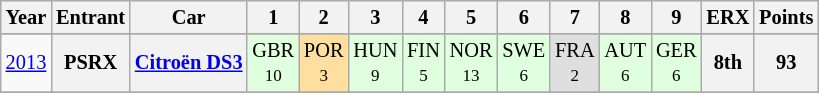<table class="wikitable" style="text-align:center; font-size:85%;">
<tr valign="top">
<th>Year</th>
<th>Entrant</th>
<th>Car</th>
<th>1</th>
<th>2</th>
<th>3</th>
<th>4</th>
<th>5</th>
<th>6</th>
<th>7</th>
<th>8</th>
<th>9</th>
<th>ERX</th>
<th>Points</th>
</tr>
<tr>
</tr>
<tr>
<td><a href='#'>2013</a></td>
<th>PSRX</th>
<th nowrap><a href='#'>Citroën DS3</a></th>
<td style="background:#DFFFDF;">GBR<br><small>10</small></td>
<td style="background:#FFDF9F;">POR<br><small>3</small></td>
<td style="background:#DFFFDF;">HUN<br><small>9</small></td>
<td style="background:#DFFFDF;">FIN<br><small>5</small></td>
<td style="background:#DFFFDF;">NOR<br><small>13</small></td>
<td style="background:#DFFFDF;">SWE<br><small>6</small></td>
<td style="background:#DFDFDF;">FRA<br><small>2</small></td>
<td style="background:#DFFFDF;">AUT<br><small>6</small></td>
<td style="background:#DFFFDF;">GER<br><small>6</small></td>
<th>8th</th>
<th>93</th>
</tr>
<tr>
</tr>
</table>
